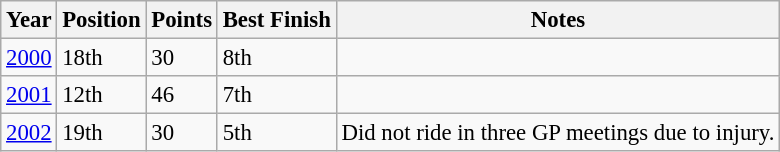<table class="wikitable" style="font-size: 95%;">
<tr>
<th>Year</th>
<th>Position</th>
<th>Points</th>
<th>Best Finish</th>
<th>Notes</th>
</tr>
<tr>
<td><a href='#'>2000</a></td>
<td>18th</td>
<td>30</td>
<td>8th</td>
<td></td>
</tr>
<tr>
<td><a href='#'>2001</a></td>
<td>12th</td>
<td>46</td>
<td>7th</td>
<td></td>
</tr>
<tr>
<td><a href='#'>2002</a></td>
<td>19th</td>
<td>30</td>
<td>5th</td>
<td>Did not ride in three GP meetings due to injury.</td>
</tr>
</table>
